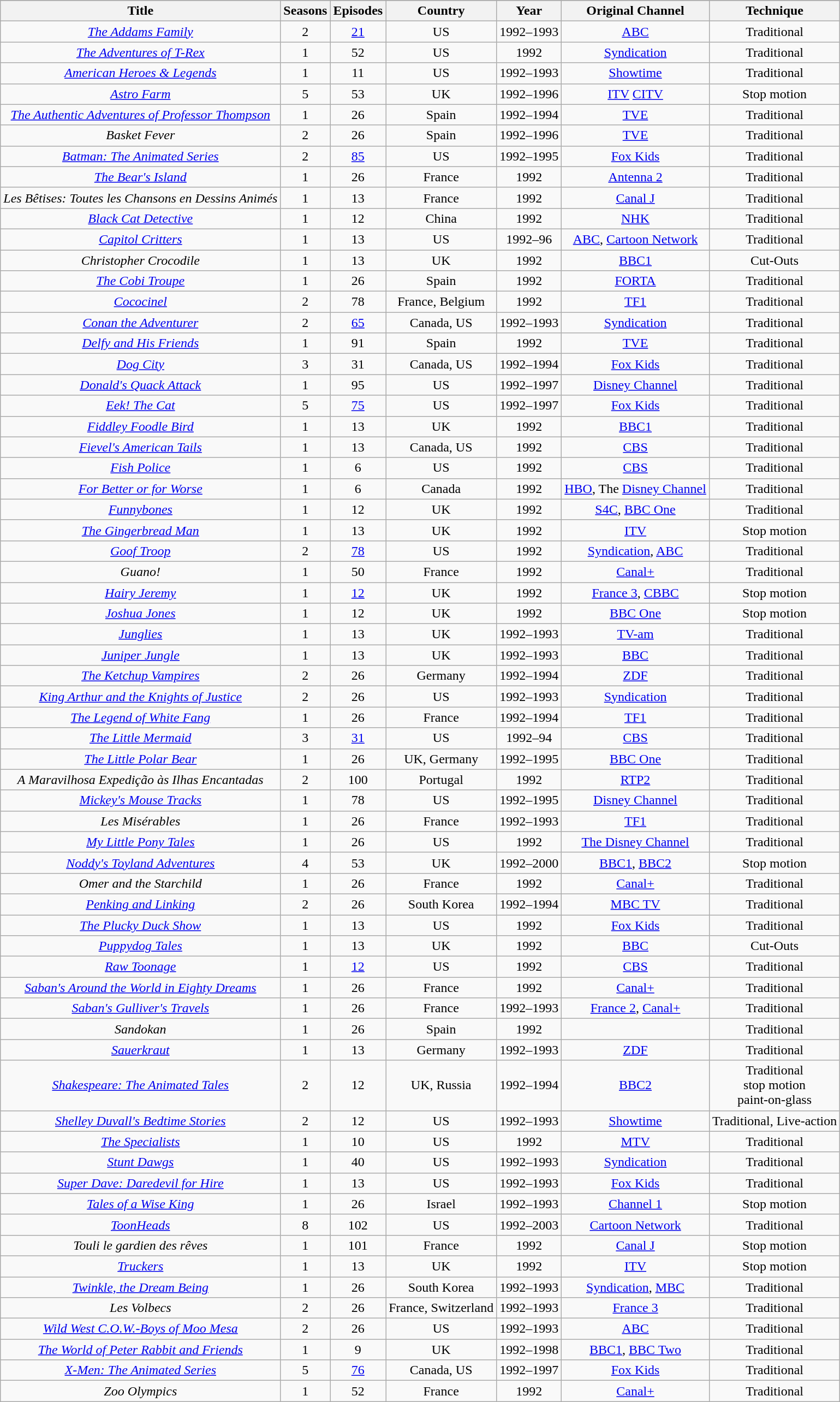<table class="wikitable sortable" style="text-align:center;">
<tr>
</tr>
<tr>
<th scope="col">Title</th>
<th scope="col">Seasons</th>
<th scope="col">Episodes</th>
<th scope="col">Country</th>
<th scope="col">Year</th>
<th scope="col">Original Channel</th>
<th scope="col">Technique</th>
</tr>
<tr>
<td data-sort-value="Addams Family"><em><a href='#'>The Addams Family</a></em></td>
<td>2</td>
<td><a href='#'>21</a></td>
<td>US</td>
<td>1992–1993</td>
<td><a href='#'>ABC</a></td>
<td>Traditional</td>
</tr>
<tr>
<td data-sort-value="Adventures of T-Rex"><em><a href='#'>The Adventures of T-Rex</a></em></td>
<td>1</td>
<td>52</td>
<td>US</td>
<td>1992</td>
<td><a href='#'>Syndication</a></td>
<td>Traditional</td>
</tr>
<tr>
<td><em><a href='#'>American Heroes & Legends</a></em></td>
<td>1</td>
<td>11</td>
<td>US</td>
<td>1992–1993</td>
<td><a href='#'>Showtime</a></td>
<td>Traditional</td>
</tr>
<tr>
<td><em><a href='#'>Astro Farm</a></em></td>
<td>5</td>
<td>53</td>
<td>UK</td>
<td>1992–1996</td>
<td><a href='#'>ITV</a> <a href='#'>CITV</a></td>
<td>Stop motion</td>
</tr>
<tr>
<td><em><a href='#'>The Authentic Adventures of Professor Thompson</a></em></td>
<td>1</td>
<td>26</td>
<td>Spain</td>
<td>1992–1994</td>
<td><a href='#'>TVE</a></td>
<td>Traditional</td>
</tr>
<tr>
<td><em>Basket Fever</em></td>
<td>2</td>
<td>26</td>
<td>Spain</td>
<td>1992–1996</td>
<td><a href='#'>TVE</a></td>
<td>Traditional</td>
</tr>
<tr>
<td><em><a href='#'>Batman: The Animated Series</a></em></td>
<td>2</td>
<td><a href='#'>85</a></td>
<td>US</td>
<td>1992–1995</td>
<td><a href='#'>Fox Kids</a></td>
<td>Traditional</td>
</tr>
<tr>
<td><em><a href='#'>The Bear's Island</a></em></td>
<td>1</td>
<td>26</td>
<td>France</td>
<td>1992</td>
<td><a href='#'>Antenna 2</a></td>
<td>Traditional</td>
</tr>
<tr>
<td><em>Les Bêtises: Toutes les Chansons en Dessins Animés</em></td>
<td>1</td>
<td>13</td>
<td>France</td>
<td>1992</td>
<td><a href='#'>Canal J</a></td>
<td>Traditional</td>
</tr>
<tr>
<td><em><a href='#'>Black Cat Detective</a></em></td>
<td>1</td>
<td>12</td>
<td>China</td>
<td>1992</td>
<td><a href='#'>NHK</a></td>
<td>Traditional</td>
</tr>
<tr>
<td><em><a href='#'>Capitol Critters</a></em></td>
<td>1</td>
<td>13</td>
<td>US</td>
<td>1992–96</td>
<td><a href='#'>ABC</a>, <a href='#'>Cartoon Network</a></td>
<td>Traditional</td>
</tr>
<tr>
<td><em>Christopher Crocodile</em></td>
<td>1</td>
<td>13</td>
<td>UK</td>
<td>1992</td>
<td><a href='#'>BBC1</a></td>
<td>Cut-Outs</td>
</tr>
<tr>
<td><em><a href='#'>The Cobi Troupe</a></em></td>
<td>1</td>
<td>26</td>
<td>Spain</td>
<td>1992</td>
<td><a href='#'>FORTA</a></td>
<td>Traditional</td>
</tr>
<tr>
<td><em><a href='#'>Cococinel</a></em></td>
<td>2</td>
<td>78</td>
<td>France, Belgium</td>
<td>1992</td>
<td><a href='#'>TF1</a></td>
<td>Traditional</td>
</tr>
<tr>
<td><em><a href='#'>Conan the Adventurer</a></em></td>
<td>2</td>
<td><a href='#'>65</a></td>
<td>Canada, US</td>
<td>1992–1993</td>
<td><a href='#'>Syndication</a></td>
<td>Traditional</td>
</tr>
<tr>
<td><em><a href='#'>Delfy and His Friends</a></em></td>
<td>1</td>
<td>91</td>
<td>Spain</td>
<td>1992</td>
<td><a href='#'>TVE</a></td>
<td>Traditional</td>
</tr>
<tr>
<td><em><a href='#'>Dog City</a></em></td>
<td>3</td>
<td>31</td>
<td>Canada, US</td>
<td>1992–1994</td>
<td><a href='#'>Fox Kids</a></td>
<td>Traditional</td>
</tr>
<tr>
<td><em><a href='#'>Donald's Quack Attack</a></em></td>
<td>1</td>
<td>95</td>
<td>US</td>
<td>1992–1997</td>
<td><a href='#'>Disney Channel</a></td>
<td>Traditional</td>
</tr>
<tr>
<td><em><a href='#'>Eek! The Cat</a></em></td>
<td>5</td>
<td><a href='#'>75</a></td>
<td>US</td>
<td>1992–1997</td>
<td><a href='#'>Fox Kids</a></td>
<td>Traditional</td>
</tr>
<tr>
<td><em><a href='#'>Fiddley Foodle Bird</a></em></td>
<td>1</td>
<td>13</td>
<td>UK</td>
<td>1992</td>
<td><a href='#'>BBC1</a></td>
<td>Traditional</td>
</tr>
<tr>
<td><em><a href='#'>Fievel's American Tails</a></em></td>
<td>1</td>
<td>13</td>
<td>Canada, US</td>
<td>1992</td>
<td><a href='#'>CBS</a></td>
<td>Traditional</td>
</tr>
<tr>
<td><em><a href='#'>Fish Police</a></em></td>
<td>1</td>
<td>6</td>
<td>US</td>
<td>1992</td>
<td><a href='#'>CBS</a></td>
<td>Traditional</td>
</tr>
<tr>
<td><em><a href='#'>For Better or for Worse</a></em></td>
<td>1</td>
<td>6</td>
<td>Canada</td>
<td>1992</td>
<td><a href='#'>HBO</a>, The <a href='#'>Disney Channel</a></td>
<td>Traditional</td>
</tr>
<tr>
<td><em><a href='#'>Funnybones</a></em></td>
<td>1</td>
<td>12</td>
<td>UK</td>
<td>1992</td>
<td><a href='#'>S4C</a>, <a href='#'>BBC One</a></td>
<td>Traditional</td>
</tr>
<tr>
<td><em><a href='#'>The Gingerbread Man</a></em></td>
<td>1</td>
<td>13</td>
<td>UK</td>
<td>1992</td>
<td><a href='#'>ITV</a></td>
<td>Stop motion</td>
</tr>
<tr>
<td><em><a href='#'>Goof Troop</a></em></td>
<td>2</td>
<td><a href='#'>78</a></td>
<td>US</td>
<td>1992</td>
<td><a href='#'>Syndication</a>, <a href='#'>ABC</a></td>
<td>Traditional</td>
</tr>
<tr>
<td><em>Guano!</em></td>
<td>1</td>
<td>50</td>
<td>France</td>
<td>1992</td>
<td><a href='#'>Canal+</a></td>
<td>Traditional</td>
</tr>
<tr>
<td><em><a href='#'>Hairy Jeremy</a></em></td>
<td>1</td>
<td><a href='#'>12</a></td>
<td>UK</td>
<td>1992</td>
<td><a href='#'>France 3</a>, <a href='#'>CBBC</a></td>
<td>Stop motion</td>
</tr>
<tr>
<td><em><a href='#'>Joshua Jones</a></em></td>
<td>1</td>
<td>12</td>
<td>UK</td>
<td>1992</td>
<td><a href='#'>BBC One</a></td>
<td>Stop motion</td>
</tr>
<tr>
<td><em><a href='#'>Junglies</a></em></td>
<td>1</td>
<td>13</td>
<td>UK</td>
<td>1992–1993</td>
<td><a href='#'>TV-am</a></td>
<td>Traditional</td>
</tr>
<tr>
<td><em><a href='#'>Juniper Jungle</a></em></td>
<td>1</td>
<td>13</td>
<td>UK</td>
<td>1992–1993</td>
<td><a href='#'>BBC</a></td>
<td>Traditional</td>
</tr>
<tr>
<td><em><a href='#'>The Ketchup Vampires</a></em></td>
<td>2</td>
<td>26</td>
<td>Germany</td>
<td>1992–1994</td>
<td><a href='#'>ZDF</a></td>
<td>Traditional</td>
</tr>
<tr>
<td><em><a href='#'>King Arthur and the Knights of Justice</a></em></td>
<td>2</td>
<td>26</td>
<td>US</td>
<td>1992–1993</td>
<td><a href='#'>Syndication</a></td>
<td>Traditional</td>
</tr>
<tr>
<td><em><a href='#'>The Legend of White Fang</a></em></td>
<td>1</td>
<td>26</td>
<td>France</td>
<td>1992–1994</td>
<td><a href='#'>TF1</a></td>
<td>Traditional</td>
</tr>
<tr>
<td data-sort-value="Little Mermaid"><em><a href='#'>The Little Mermaid</a></em></td>
<td>3</td>
<td><a href='#'>31</a></td>
<td>US</td>
<td>1992–94</td>
<td><a href='#'>CBS</a></td>
<td>Traditional</td>
</tr>
<tr>
<td><em><a href='#'>The Little Polar Bear</a></em></td>
<td>1</td>
<td>26</td>
<td>UK, Germany</td>
<td>1992–1995</td>
<td><a href='#'>BBC One</a></td>
<td>Traditional</td>
</tr>
<tr>
<td><em>A Maravilhosa Expedição às Ilhas Encantadas</em></td>
<td>2</td>
<td>100</td>
<td>Portugal</td>
<td>1992</td>
<td><a href='#'>RTP2</a></td>
<td>Traditional</td>
</tr>
<tr>
<td><em><a href='#'>Mickey's Mouse Tracks</a></em></td>
<td>1</td>
<td>78</td>
<td>US</td>
<td>1992–1995</td>
<td><a href='#'>Disney Channel</a></td>
<td>Traditional</td>
</tr>
<tr>
<td><em>Les Misérables</em></td>
<td>1</td>
<td>26</td>
<td>France</td>
<td>1992–1993</td>
<td><a href='#'>TF1</a></td>
<td>Traditional</td>
</tr>
<tr>
<td><em><a href='#'>My Little Pony Tales</a></em></td>
<td>1</td>
<td>26</td>
<td>US</td>
<td>1992</td>
<td><a href='#'>The Disney Channel</a></td>
<td>Traditional</td>
</tr>
<tr>
<td><em><a href='#'>Noddy's Toyland Adventures</a></em></td>
<td>4</td>
<td>53</td>
<td>UK</td>
<td>1992–2000</td>
<td><a href='#'>BBC1</a>, <a href='#'>BBC2</a></td>
<td>Stop motion</td>
</tr>
<tr>
<td><em>Omer and the Starchild</em></td>
<td>1</td>
<td>26</td>
<td>France</td>
<td>1992</td>
<td><a href='#'>Canal+</a></td>
<td>Traditional</td>
</tr>
<tr>
<td><em><a href='#'>Penking and Linking</a></em></td>
<td>2</td>
<td>26</td>
<td>South Korea</td>
<td>1992–1994</td>
<td><a href='#'>MBC TV</a></td>
<td>Traditional</td>
</tr>
<tr>
<td data-sort-value="Plucky Duck Show"><em><a href='#'>The Plucky Duck Show</a></em></td>
<td>1</td>
<td>13</td>
<td>US</td>
<td>1992</td>
<td><a href='#'>Fox Kids</a></td>
<td>Traditional</td>
</tr>
<tr>
<td><em><a href='#'>Puppydog Tales</a></em></td>
<td>1</td>
<td>13</td>
<td>UK</td>
<td>1992</td>
<td><a href='#'>BBC</a></td>
<td>Cut-Outs</td>
</tr>
<tr>
<td><em><a href='#'>Raw Toonage</a></em></td>
<td>1</td>
<td><a href='#'>12</a></td>
<td>US</td>
<td>1992</td>
<td><a href='#'>CBS</a></td>
<td>Traditional</td>
</tr>
<tr>
<td><em><a href='#'>Saban's Around the World in Eighty Dreams</a></em></td>
<td>1</td>
<td>26</td>
<td>France</td>
<td>1992</td>
<td><a href='#'>Canal+</a></td>
<td>Traditional</td>
</tr>
<tr>
<td><em><a href='#'>Saban's Gulliver's Travels</a></em></td>
<td>1</td>
<td>26</td>
<td>France</td>
<td>1992–1993</td>
<td><a href='#'>France 2</a>, <a href='#'>Canal+</a></td>
<td>Traditional</td>
</tr>
<tr>
<td><em>Sandokan</em></td>
<td>1</td>
<td>26</td>
<td>Spain</td>
<td>1992</td>
<td></td>
<td>Traditional</td>
</tr>
<tr>
<td><em><a href='#'>Sauerkraut</a></em></td>
<td>1</td>
<td>13</td>
<td>Germany</td>
<td>1992–1993</td>
<td><a href='#'>ZDF</a></td>
<td>Traditional</td>
</tr>
<tr>
<td><em><a href='#'>Shakespeare: The Animated Tales</a></em></td>
<td>2</td>
<td>12</td>
<td>UK, Russia</td>
<td>1992–1994</td>
<td><a href='#'>BBC2</a></td>
<td>Traditional<br>stop motion<br>paint-on-glass</td>
</tr>
<tr>
<td><em><a href='#'>Shelley Duvall's Bedtime Stories</a></em></td>
<td>2</td>
<td>12</td>
<td>US</td>
<td>1992–1993</td>
<td><a href='#'>Showtime</a></td>
<td>Traditional, Live-action</td>
</tr>
<tr>
<td data-sort-value="Specialists"><em><a href='#'>The Specialists</a></em></td>
<td>1</td>
<td>10</td>
<td>US</td>
<td>1992</td>
<td><a href='#'>MTV</a></td>
<td>Traditional</td>
</tr>
<tr>
<td><em><a href='#'>Stunt Dawgs</a></em></td>
<td>1</td>
<td>40</td>
<td>US</td>
<td>1992–1993</td>
<td><a href='#'>Syndication</a></td>
<td>Traditional</td>
</tr>
<tr>
<td><em><a href='#'>Super Dave: Daredevil for Hire</a></em></td>
<td>1</td>
<td>13</td>
<td>US</td>
<td>1992–1993</td>
<td><a href='#'>Fox Kids</a></td>
<td>Traditional</td>
</tr>
<tr>
<td><em><a href='#'>Tales of a Wise King</a></em></td>
<td>1</td>
<td>26</td>
<td>Israel</td>
<td>1992–1993</td>
<td><a href='#'>Channel 1</a></td>
<td>Stop motion</td>
</tr>
<tr>
<td><em><a href='#'>ToonHeads</a></em></td>
<td>8</td>
<td>102</td>
<td>US</td>
<td>1992–2003</td>
<td><a href='#'>Cartoon Network</a></td>
<td>Traditional</td>
</tr>
<tr>
<td><em>Touli le gardien des rêves</em></td>
<td>1</td>
<td>101</td>
<td>France</td>
<td>1992</td>
<td><a href='#'>Canal J</a></td>
<td>Stop motion</td>
</tr>
<tr>
<td><em><a href='#'>Truckers</a></em></td>
<td>1</td>
<td>13</td>
<td>UK</td>
<td>1992</td>
<td><a href='#'>ITV</a></td>
<td>Stop motion</td>
</tr>
<tr>
<td><em><a href='#'>Twinkle, the Dream Being</a></em></td>
<td>1</td>
<td>26</td>
<td>South Korea</td>
<td>1992–1993</td>
<td><a href='#'>Syndication</a>, <a href='#'>MBC</a></td>
<td>Traditional</td>
</tr>
<tr>
<td data-sort-value="Volbecs"><em>Les Volbecs</em></td>
<td>2</td>
<td>26</td>
<td>France, Switzerland</td>
<td>1992–1993</td>
<td><a href='#'>France 3</a></td>
<td>Traditional</td>
</tr>
<tr>
<td><em><a href='#'>Wild West C.O.W.-Boys of Moo Mesa</a></em></td>
<td>2</td>
<td>26</td>
<td>US</td>
<td>1992–1993</td>
<td><a href='#'>ABC</a></td>
<td>Traditional</td>
</tr>
<tr>
<td data-sort-value="World of Peter Rabbit and Friends"><em><a href='#'>The World of Peter Rabbit and Friends</a></em></td>
<td>1</td>
<td>9</td>
<td>UK</td>
<td>1992–1998</td>
<td><a href='#'>BBC1</a>, <a href='#'>BBC Two</a></td>
<td>Traditional</td>
</tr>
<tr>
<td><em><a href='#'>X-Men: The Animated Series</a></em></td>
<td>5</td>
<td><a href='#'>76</a></td>
<td>Canada, US</td>
<td>1992–1997</td>
<td><a href='#'>Fox Kids</a></td>
<td>Traditional</td>
</tr>
<tr>
<td><em>Zoo Olympics</em></td>
<td>1</td>
<td>52</td>
<td>France</td>
<td>1992</td>
<td><a href='#'>Canal+</a></td>
<td>Traditional</td>
</tr>
</table>
